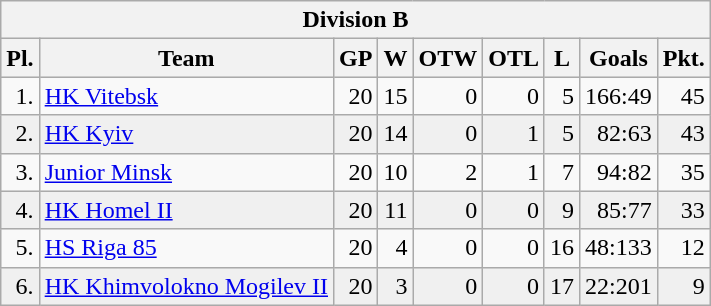<table class="wikitable">
<tr>
<th colspan="10">Division B</th>
</tr>
<tr bgcolor = "#e0e0e0">
<th>Pl.</th>
<th>Team</th>
<th>GP</th>
<th>W</th>
<th>OTW</th>
<th>OTL</th>
<th>L</th>
<th>Goals</th>
<th>Pkt.</th>
</tr>
<tr align="right">
<td>1.</td>
<td align="left"> <a href='#'>HK Vitebsk</a></td>
<td>20</td>
<td>15</td>
<td>0</td>
<td>0</td>
<td>5</td>
<td>166:49</td>
<td>45</td>
</tr>
<tr align="right" bgcolor="#f0f0f0">
<td>2.</td>
<td align="left"> <a href='#'>HK Kyiv</a></td>
<td>20</td>
<td>14</td>
<td>0</td>
<td>1</td>
<td>5</td>
<td>82:63</td>
<td>43</td>
</tr>
<tr align="right">
<td>3.</td>
<td align="left"> <a href='#'>Junior Minsk</a></td>
<td>20</td>
<td>10</td>
<td>2</td>
<td>1</td>
<td>7</td>
<td>94:82</td>
<td>35</td>
</tr>
<tr align="right" bgcolor="#f0f0f0">
<td>4.</td>
<td align="left"> <a href='#'>HK Homel II</a></td>
<td>20</td>
<td>11</td>
<td>0</td>
<td>0</td>
<td>9</td>
<td>85:77</td>
<td>33</td>
</tr>
<tr align="right">
<td>5.</td>
<td align="left"> <a href='#'>HS Riga 85</a></td>
<td>20</td>
<td>4</td>
<td>0</td>
<td>0</td>
<td>16</td>
<td>48:133</td>
<td>12</td>
</tr>
<tr align="right" bgcolor="#f0f0f0">
<td>6.</td>
<td align="left"> <a href='#'>HK Khimvolokno Mogilev II</a></td>
<td>20</td>
<td>3</td>
<td>0</td>
<td>0</td>
<td>17</td>
<td>22:201</td>
<td>9</td>
</tr>
</table>
